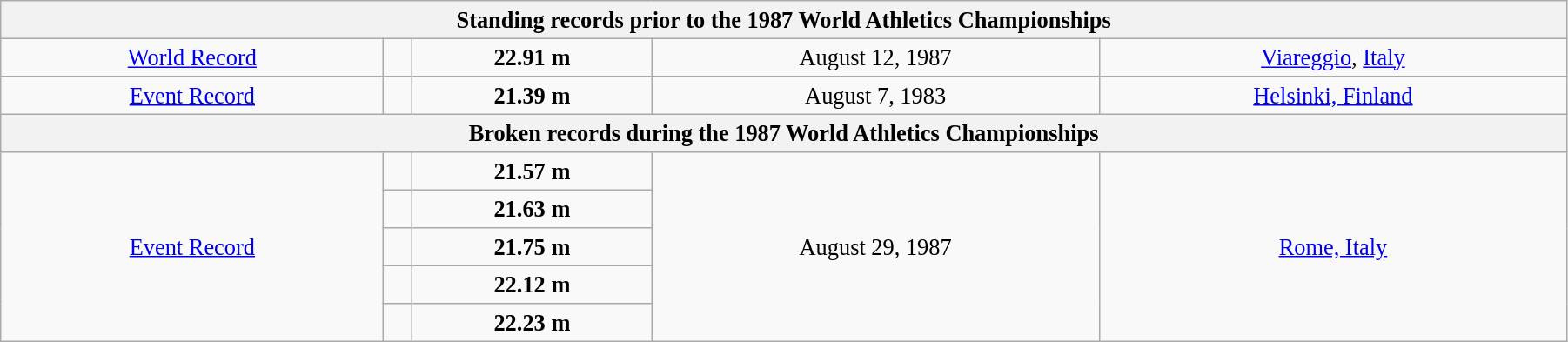<table class="wikitable" style=" text-align:center; font-size:110%;" width="95%">
<tr>
<th colspan="5">Standing records prior to the 1987 World Athletics Championships</th>
</tr>
<tr>
<td><a href='#'>World Record</a></td>
<td></td>
<td><strong>22.91 m </strong></td>
<td>August 12, 1987</td>
<td> <a href='#'>Viareggio</a>, <a href='#'>Italy</a></td>
</tr>
<tr>
<td><a href='#'>Event Record</a></td>
<td></td>
<td><strong>21.39 m </strong></td>
<td>August 7, 1983</td>
<td> <a href='#'>Helsinki, Finland</a></td>
</tr>
<tr>
<th colspan="5">Broken records during the 1987 World Athletics Championships</th>
</tr>
<tr>
<td rowspan=5><a href='#'>Event Record</a></td>
<td></td>
<td><strong>21.57 m </strong></td>
<td rowspan=5>August 29, 1987</td>
<td rowspan=5> <a href='#'>Rome, Italy</a></td>
</tr>
<tr>
<td></td>
<td><strong>21.63 m </strong></td>
</tr>
<tr>
<td></td>
<td><strong>21.75 m </strong></td>
</tr>
<tr>
<td></td>
<td><strong>22.12 m </strong></td>
</tr>
<tr>
<td></td>
<td><strong>22.23 m </strong></td>
</tr>
</table>
